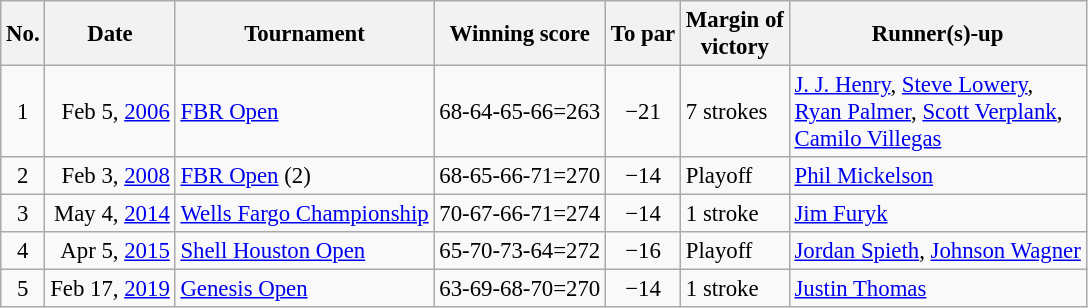<table class="wikitable" style="font-size:95%;">
<tr>
<th>No.</th>
<th>Date</th>
<th>Tournament</th>
<th>Winning score</th>
<th>To par</th>
<th>Margin of<br>victory</th>
<th>Runner(s)-up</th>
</tr>
<tr>
<td align=center>1</td>
<td align=right>Feb 5, <a href='#'>2006</a></td>
<td><a href='#'>FBR Open</a></td>
<td>68-64-65-66=263</td>
<td align=center>−21</td>
<td>7 strokes</td>
<td> <a href='#'>J. J. Henry</a>,  <a href='#'>Steve Lowery</a>,<br> <a href='#'>Ryan Palmer</a>,  <a href='#'>Scott Verplank</a>,<br> <a href='#'>Camilo Villegas</a></td>
</tr>
<tr>
<td align=center>2</td>
<td align=right>Feb 3, <a href='#'>2008</a></td>
<td><a href='#'>FBR Open</a> (2)</td>
<td>68-65-66-71=270</td>
<td align=center>−14</td>
<td>Playoff</td>
<td> <a href='#'>Phil Mickelson</a></td>
</tr>
<tr>
<td align=center>3</td>
<td align=right>May 4, <a href='#'>2014</a></td>
<td><a href='#'>Wells Fargo Championship</a></td>
<td>70-67-66-71=274</td>
<td align=center>−14</td>
<td>1 stroke</td>
<td> <a href='#'>Jim Furyk</a></td>
</tr>
<tr>
<td align=center>4</td>
<td align=right>Apr 5, <a href='#'>2015</a></td>
<td><a href='#'>Shell Houston Open</a></td>
<td>65-70-73-64=272</td>
<td align=center>−16</td>
<td>Playoff</td>
<td> <a href='#'>Jordan Spieth</a>,  <a href='#'>Johnson Wagner</a></td>
</tr>
<tr>
<td align=center>5</td>
<td align=right>Feb 17, <a href='#'>2019</a></td>
<td><a href='#'>Genesis Open</a></td>
<td>63-69-68-70=270</td>
<td align=center>−14</td>
<td>1 stroke</td>
<td> <a href='#'>Justin Thomas</a></td>
</tr>
</table>
